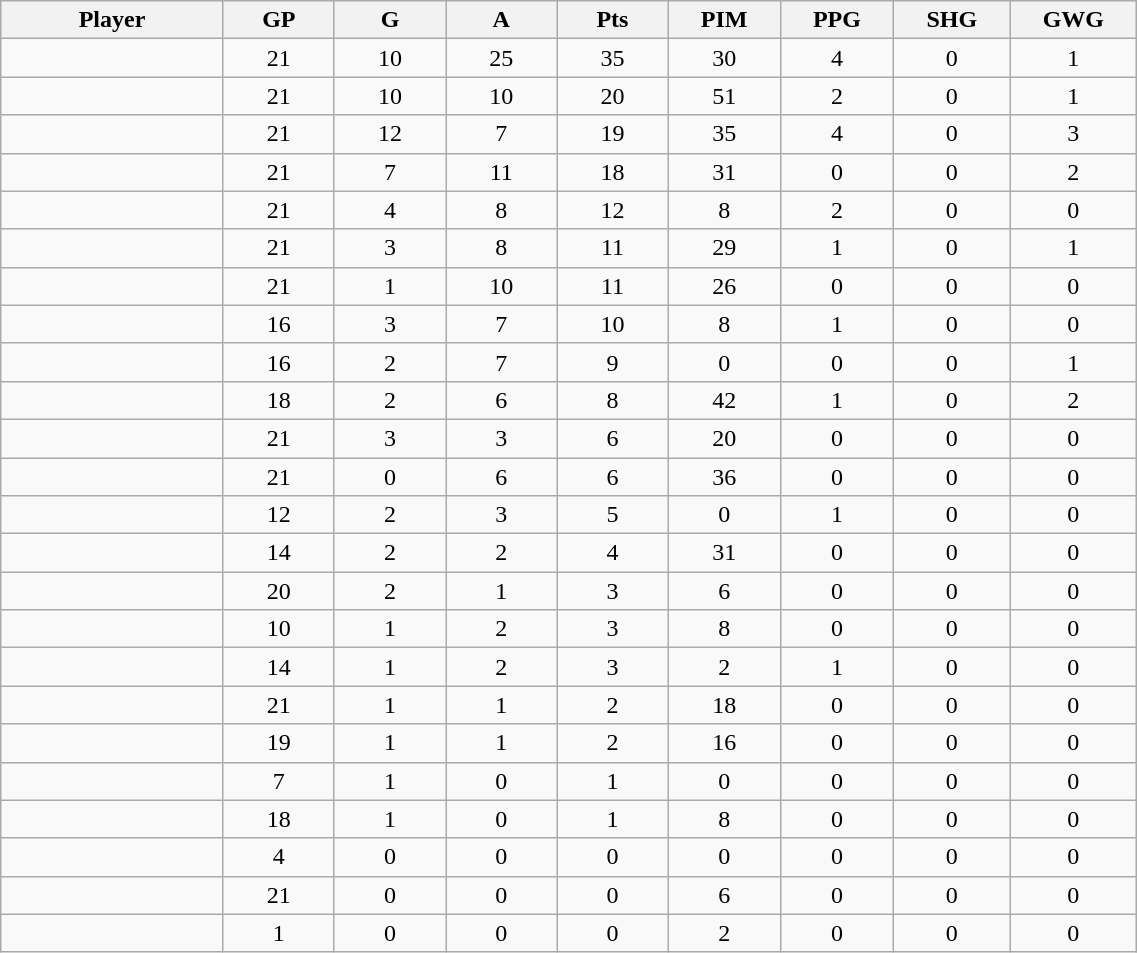<table class="wikitable sortable" width="60%">
<tr ALIGN="center">
<th bgcolor="#DDDDFF" width="10%">Player</th>
<th bgcolor="#DDDDFF" width="5%" title="Games played">GP</th>
<th bgcolor="#DDDDFF" width="5%" title="Goals">G</th>
<th bgcolor="#DDDDFF" width="5%" title="Assists">A</th>
<th bgcolor="#DDDDFF" width="5%" title="Points">Pts</th>
<th bgcolor="#DDDDFF" width="5%" title="Penalties in Minutes">PIM</th>
<th bgcolor="#DDDDFF" width="5%" title="Power Play Goals">PPG</th>
<th bgcolor="#DDDDFF" width="5%" title="Short-handed Goals">SHG</th>
<th bgcolor="#DDDDFF" width="5%" title="Game-winning Goals">GWG</th>
</tr>
<tr align="center">
<td align="right"></td>
<td>21</td>
<td>10</td>
<td>25</td>
<td>35</td>
<td>30</td>
<td>4</td>
<td>0</td>
<td>1</td>
</tr>
<tr align="center">
<td align="right"></td>
<td>21</td>
<td>10</td>
<td>10</td>
<td>20</td>
<td>51</td>
<td>2</td>
<td>0</td>
<td>1</td>
</tr>
<tr align="center">
<td align="right"></td>
<td>21</td>
<td>12</td>
<td>7</td>
<td>19</td>
<td>35</td>
<td>4</td>
<td>0</td>
<td>3</td>
</tr>
<tr align="center">
<td align="right"></td>
<td>21</td>
<td>7</td>
<td>11</td>
<td>18</td>
<td>31</td>
<td>0</td>
<td>0</td>
<td>2</td>
</tr>
<tr align="center">
<td align="right"></td>
<td>21</td>
<td>4</td>
<td>8</td>
<td>12</td>
<td>8</td>
<td>2</td>
<td>0</td>
<td>0</td>
</tr>
<tr align="center">
<td align="right"></td>
<td>21</td>
<td>3</td>
<td>8</td>
<td>11</td>
<td>29</td>
<td>1</td>
<td>0</td>
<td>1</td>
</tr>
<tr align="center">
<td align="right"></td>
<td>21</td>
<td>1</td>
<td>10</td>
<td>11</td>
<td>26</td>
<td>0</td>
<td>0</td>
<td>0</td>
</tr>
<tr align="center">
<td align="right"></td>
<td>16</td>
<td>3</td>
<td>7</td>
<td>10</td>
<td>8</td>
<td>1</td>
<td>0</td>
<td>0</td>
</tr>
<tr align="center">
<td align="right"></td>
<td>16</td>
<td>2</td>
<td>7</td>
<td>9</td>
<td>0</td>
<td>0</td>
<td>0</td>
<td>1</td>
</tr>
<tr align="center">
<td align="right"></td>
<td>18</td>
<td>2</td>
<td>6</td>
<td>8</td>
<td>42</td>
<td>1</td>
<td>0</td>
<td>2</td>
</tr>
<tr align="center">
<td align="right"></td>
<td>21</td>
<td>3</td>
<td>3</td>
<td>6</td>
<td>20</td>
<td>0</td>
<td>0</td>
<td>0</td>
</tr>
<tr align="center">
<td align="right"></td>
<td>21</td>
<td>0</td>
<td>6</td>
<td>6</td>
<td>36</td>
<td>0</td>
<td>0</td>
<td>0</td>
</tr>
<tr align="center">
<td align="right"></td>
<td>12</td>
<td>2</td>
<td>3</td>
<td>5</td>
<td>0</td>
<td>1</td>
<td>0</td>
<td>0</td>
</tr>
<tr align="center">
<td align="right"></td>
<td>14</td>
<td>2</td>
<td>2</td>
<td>4</td>
<td>31</td>
<td>0</td>
<td>0</td>
<td>0</td>
</tr>
<tr align="center">
<td align="right"></td>
<td>20</td>
<td>2</td>
<td>1</td>
<td>3</td>
<td>6</td>
<td>0</td>
<td>0</td>
<td>0</td>
</tr>
<tr align="center">
<td align="right"></td>
<td>10</td>
<td>1</td>
<td>2</td>
<td>3</td>
<td>8</td>
<td>0</td>
<td>0</td>
<td>0</td>
</tr>
<tr align="center">
<td align="right"></td>
<td>14</td>
<td>1</td>
<td>2</td>
<td>3</td>
<td>2</td>
<td>1</td>
<td>0</td>
<td>0</td>
</tr>
<tr align="center">
<td align="right"></td>
<td>21</td>
<td>1</td>
<td>1</td>
<td>2</td>
<td>18</td>
<td>0</td>
<td>0</td>
<td>0</td>
</tr>
<tr align="center">
<td align="right"></td>
<td>19</td>
<td>1</td>
<td>1</td>
<td>2</td>
<td>16</td>
<td>0</td>
<td>0</td>
<td>0</td>
</tr>
<tr align="center">
<td align="right"></td>
<td>7</td>
<td>1</td>
<td>0</td>
<td>1</td>
<td>0</td>
<td>0</td>
<td>0</td>
<td>0</td>
</tr>
<tr align="center">
<td align="right"></td>
<td>18</td>
<td>1</td>
<td>0</td>
<td>1</td>
<td>8</td>
<td>0</td>
<td>0</td>
<td>0</td>
</tr>
<tr align="center">
<td align="right"></td>
<td>4</td>
<td>0</td>
<td>0</td>
<td>0</td>
<td>0</td>
<td>0</td>
<td>0</td>
<td>0</td>
</tr>
<tr align="center">
<td align="right"></td>
<td>21</td>
<td>0</td>
<td>0</td>
<td>0</td>
<td>6</td>
<td>0</td>
<td>0</td>
<td>0</td>
</tr>
<tr align="center">
<td align="right"></td>
<td>1</td>
<td>0</td>
<td>0</td>
<td>0</td>
<td>2</td>
<td>0</td>
<td>0</td>
<td>0</td>
</tr>
</table>
